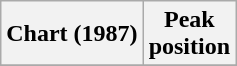<table class="wikitable sortable">
<tr>
<th align="left">Chart (1987)</th>
<th align="center">Peak<br>position</th>
</tr>
<tr>
</tr>
</table>
